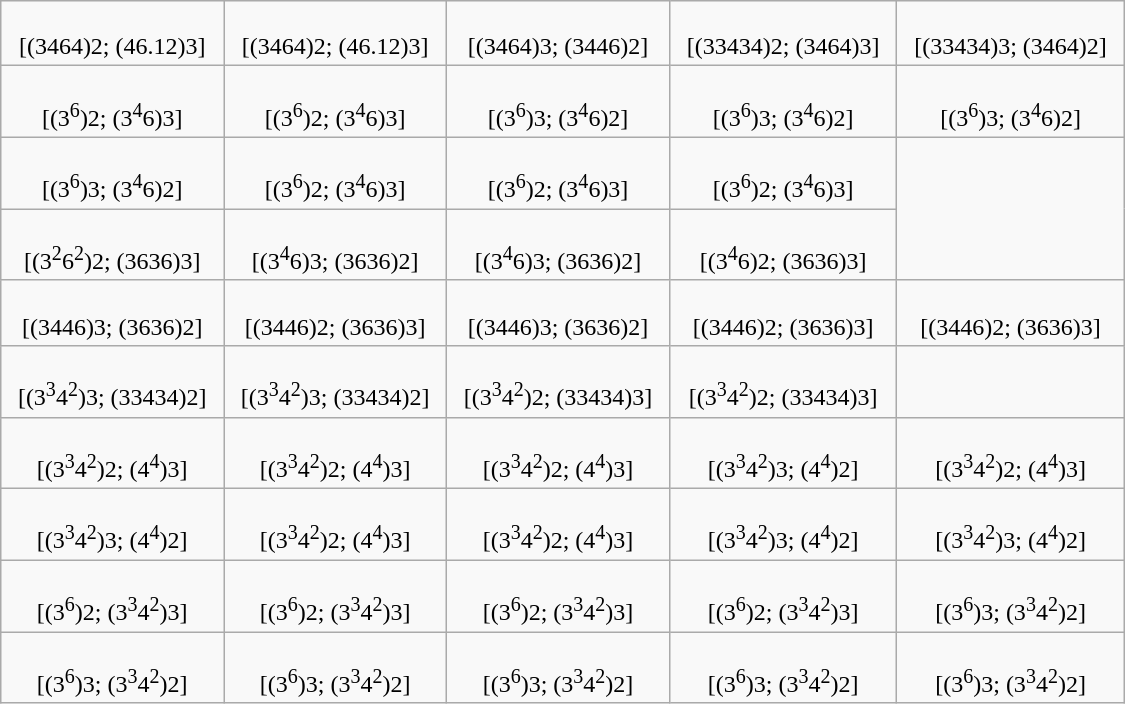<table class=wikitable width=750>
<tr align=center>
<td><br>[(3464)2; (46.12)3]</td>
<td><br>[(3464)2; (46.12)3]</td>
<td><br>[(3464)3; (3446)2]</td>
<td><br>[(33434)2; (3464)3]</td>
<td><br>[(33434)3; (3464)2]</td>
</tr>
<tr align=center>
<td><br>[(3<sup>6</sup>)2; (3<sup>4</sup>6)3]</td>
<td><br>[(3<sup>6</sup>)2; (3<sup>4</sup>6)3]</td>
<td><br>[(3<sup>6</sup>)3; (3<sup>4</sup>6)2]</td>
<td><br>[(3<sup>6</sup>)3; (3<sup>4</sup>6)2]</td>
<td><br>[(3<sup>6</sup>)3; (3<sup>4</sup>6)2]</td>
</tr>
<tr align=center>
<td><br>[(3<sup>6</sup>)3; (3<sup>4</sup>6)2]</td>
<td><br>[(3<sup>6</sup>)2; (3<sup>4</sup>6)3]</td>
<td><br>[(3<sup>6</sup>)2; (3<sup>4</sup>6)3]</td>
<td><br>[(3<sup>6</sup>)2; (3<sup>4</sup>6)3]</td>
</tr>
<tr align=center>
<td><br>[(3<sup>2</sup>6<sup>2</sup>)2; (3636)3]</td>
<td><br>[(3<sup>4</sup>6)3; (3636)2]</td>
<td><br>[(3<sup>4</sup>6)3; (3636)2]</td>
<td><br>[(3<sup>4</sup>6)2; (3636)3]</td>
</tr>
<tr align=center>
<td><br>[(3446)3; (3636)2]</td>
<td><br>[(3446)2; (3636)3]</td>
<td><br>[(3446)3; (3636)2]</td>
<td><br>[(3446)2; (3636)3]</td>
<td><br>[(3446)2; (3636)3]</td>
</tr>
<tr align=center>
<td><br>[(3<sup>3</sup>4<sup>2</sup>)3; (33434)2]</td>
<td><br>[(3<sup>3</sup>4<sup>2</sup>)3; (33434)2]</td>
<td><br>[(3<sup>3</sup>4<sup>2</sup>)2; (33434)3]</td>
<td><br>[(3<sup>3</sup>4<sup>2</sup>)2; (33434)3]</td>
</tr>
<tr align=center>
<td><br>[(3<sup>3</sup>4<sup>2</sup>)2; (4<sup>4</sup>)3]</td>
<td><br>[(3<sup>3</sup>4<sup>2</sup>)2; (4<sup>4</sup>)3]</td>
<td><br>[(3<sup>3</sup>4<sup>2</sup>)2; (4<sup>4</sup>)3]</td>
<td><br>[(3<sup>3</sup>4<sup>2</sup>)3; (4<sup>4</sup>)2]</td>
<td><br>[(3<sup>3</sup>4<sup>2</sup>)2; (4<sup>4</sup>)3]</td>
</tr>
<tr align=center>
<td><br>[(3<sup>3</sup>4<sup>2</sup>)3; (4<sup>4</sup>)2]</td>
<td><br>[(3<sup>3</sup>4<sup>2</sup>)2; (4<sup>4</sup>)3]</td>
<td><br>[(3<sup>3</sup>4<sup>2</sup>)2; (4<sup>4</sup>)3]</td>
<td><br>[(3<sup>3</sup>4<sup>2</sup>)3; (4<sup>4</sup>)2]</td>
<td><br>[(3<sup>3</sup>4<sup>2</sup>)3; (4<sup>4</sup>)2]</td>
</tr>
<tr align=center>
<td><br>[(3<sup>6</sup>)2; (3<sup>3</sup>4<sup>2</sup>)3]</td>
<td><br>[(3<sup>6</sup>)2; (3<sup>3</sup>4<sup>2</sup>)3]</td>
<td><br>[(3<sup>6</sup>)2; (3<sup>3</sup>4<sup>2</sup>)3]</td>
<td><br>[(3<sup>6</sup>)2; (3<sup>3</sup>4<sup>2</sup>)3]</td>
<td><br>[(3<sup>6</sup>)3; (3<sup>3</sup>4<sup>2</sup>)2]</td>
</tr>
<tr align=center>
<td><br>[(3<sup>6</sup>)3; (3<sup>3</sup>4<sup>2</sup>)2]</td>
<td><br>[(3<sup>6</sup>)3; (3<sup>3</sup>4<sup>2</sup>)2]</td>
<td><br>[(3<sup>6</sup>)3; (3<sup>3</sup>4<sup>2</sup>)2]</td>
<td><br>[(3<sup>6</sup>)3; (3<sup>3</sup>4<sup>2</sup>)2]</td>
<td><br>[(3<sup>6</sup>)3; (3<sup>3</sup>4<sup>2</sup>)2]</td>
</tr>
</table>
